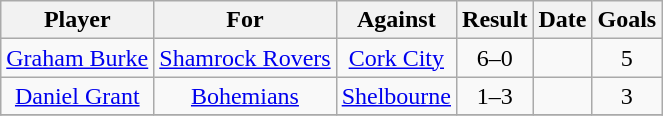<table class="wikitable" style="text-align:center">
<tr>
<th>Player</th>
<th>For</th>
<th>Against</th>
<th>Result</th>
<th>Date</th>
<th>Goals</th>
</tr>
<tr>
<td> <a href='#'>Graham Burke</a></td>
<td><a href='#'>Shamrock Rovers</a></td>
<td><a href='#'>Cork City</a></td>
<td>6–0</td>
<td></td>
<td>5</td>
</tr>
<tr>
<td> <a href='#'>Daniel Grant</a></td>
<td><a href='#'>Bohemians</a></td>
<td><a href='#'>Shelbourne</a></td>
<td>1–3</td>
<td></td>
<td>3</td>
</tr>
<tr>
</tr>
</table>
